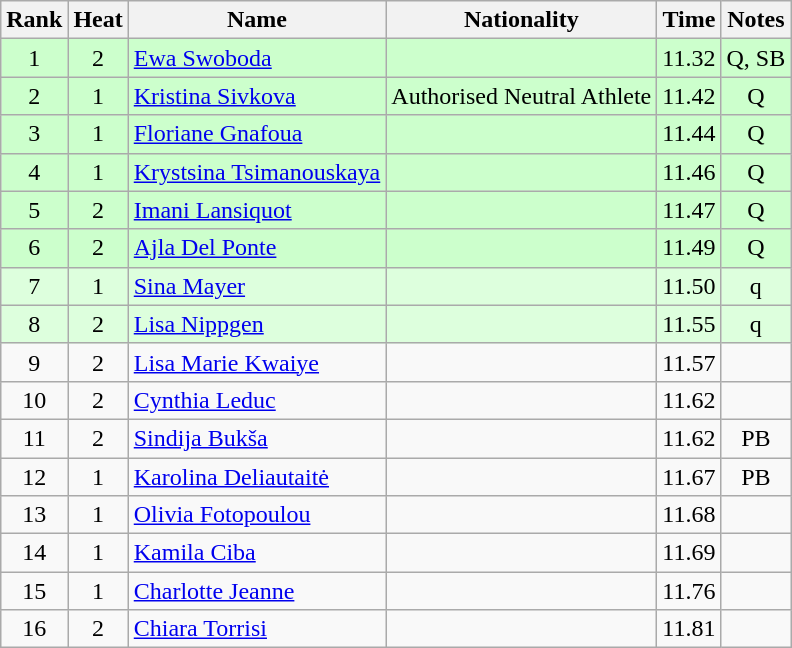<table class="wikitable sortable" style="text-align:center">
<tr>
<th>Rank</th>
<th>Heat</th>
<th>Name</th>
<th>Nationality</th>
<th>Time</th>
<th>Notes</th>
</tr>
<tr bgcolor=ccffcc>
<td>1</td>
<td>2</td>
<td align=left><a href='#'>Ewa Swoboda</a></td>
<td align=left></td>
<td>11.32</td>
<td>Q, SB</td>
</tr>
<tr bgcolor=ccffcc>
<td>2</td>
<td>1</td>
<td align=left><a href='#'>Kristina Sivkova</a></td>
<td align=left>Authorised Neutral Athlete</td>
<td>11.42</td>
<td>Q</td>
</tr>
<tr bgcolor=ccffcc>
<td>3</td>
<td>1</td>
<td align=left><a href='#'>Floriane Gnafoua</a></td>
<td align=left></td>
<td>11.44</td>
<td>Q</td>
</tr>
<tr bgcolor=ccffcc>
<td>4</td>
<td>1</td>
<td align=left><a href='#'>Krystsina Tsimanouskaya</a></td>
<td align=left></td>
<td>11.46</td>
<td>Q</td>
</tr>
<tr bgcolor=ccffcc>
<td>5</td>
<td>2</td>
<td align=left><a href='#'>Imani Lansiquot</a></td>
<td align=left></td>
<td>11.47</td>
<td>Q</td>
</tr>
<tr bgcolor=ccffcc>
<td>6</td>
<td>2</td>
<td align=left><a href='#'>Ajla Del Ponte</a></td>
<td align=left></td>
<td>11.49</td>
<td>Q</td>
</tr>
<tr bgcolor=ddffdd>
<td>7</td>
<td>1</td>
<td align=left><a href='#'>Sina Mayer</a></td>
<td align=left></td>
<td>11.50</td>
<td>q</td>
</tr>
<tr bgcolor=ddffdd>
<td>8</td>
<td>2</td>
<td align=left><a href='#'>Lisa Nippgen</a></td>
<td align=left></td>
<td>11.55</td>
<td>q</td>
</tr>
<tr>
<td>9</td>
<td>2</td>
<td align=left><a href='#'>Lisa Marie Kwaiye</a></td>
<td align=left></td>
<td>11.57</td>
<td></td>
</tr>
<tr>
<td>10</td>
<td>2</td>
<td align=left><a href='#'>Cynthia Leduc</a></td>
<td align=left></td>
<td>11.62</td>
<td></td>
</tr>
<tr>
<td>11</td>
<td>2</td>
<td align=left><a href='#'>Sindija Bukša</a></td>
<td align=left></td>
<td>11.62</td>
<td>PB</td>
</tr>
<tr>
<td>12</td>
<td>1</td>
<td align=left><a href='#'>Karolina Deliautaitė</a></td>
<td align=left></td>
<td>11.67</td>
<td>PB</td>
</tr>
<tr>
<td>13</td>
<td>1</td>
<td align=left><a href='#'>Olivia Fotopoulou</a></td>
<td align=left></td>
<td>11.68</td>
<td></td>
</tr>
<tr>
<td>14</td>
<td>1</td>
<td align=left><a href='#'>Kamila Ciba</a></td>
<td align=left></td>
<td>11.69</td>
<td></td>
</tr>
<tr>
<td>15</td>
<td>1</td>
<td align=left><a href='#'>Charlotte Jeanne</a></td>
<td align=left></td>
<td>11.76</td>
<td></td>
</tr>
<tr>
<td>16</td>
<td>2</td>
<td align=left><a href='#'>Chiara Torrisi</a></td>
<td align=left></td>
<td>11.81</td>
<td></td>
</tr>
</table>
